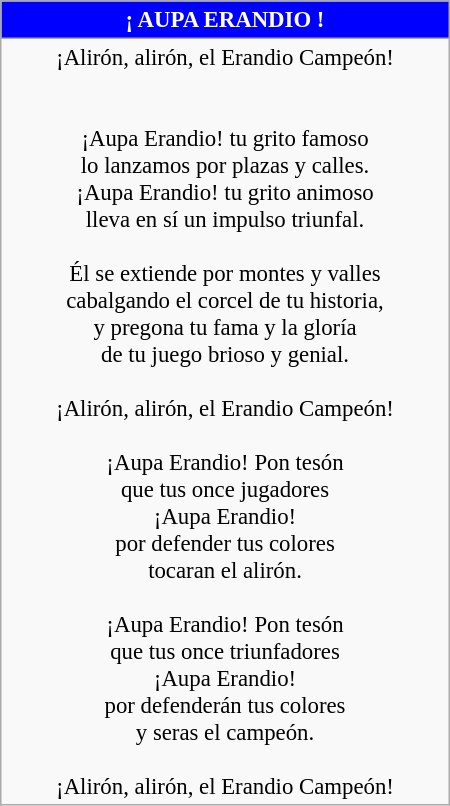<table class="sortable wikitable collapsible collapsed" style="font-size:95%; width: 300px; text-align:center; margin:1em auto;">
<tr>
<th align=center  style="color:white; background:Blue">¡ AUPA ERANDIO !</th>
</tr>
<tr>
<td>¡Alirón, alirón, el Erandio Campeón!<br><br><br>
¡Aupa Erandio! tu grito famoso<br>
lo lanzamos por plazas y calles.<br>
¡Aupa Erandio! tu grito animoso<br>
lleva en sí un impulso triunfal.<br>
<br>
Él se extiende por montes y valles<br>
cabalgando el corcel de tu historia,<br>
y pregona tu fama y la gloría<br>
de tu juego brioso y genial.<br>
<br>
¡Alirón, alirón, el Erandio Campeón!<br>
<br>
¡Aupa Erandio! Pon tesón<br>
que tus once jugadores<br>
¡Aupa Erandio!<br>
por defender tus colores<br>
tocaran el alirón.<br>
<br>
¡Aupa Erandio! Pon tesón<br>
que tus once triunfadores<br>
¡Aupa Erandio!<br>
por defenderán tus colores<br>
y seras el campeón.<br>
<br>
¡Alirón, alirón, el Erandio Campeón!</td>
</tr>
</table>
